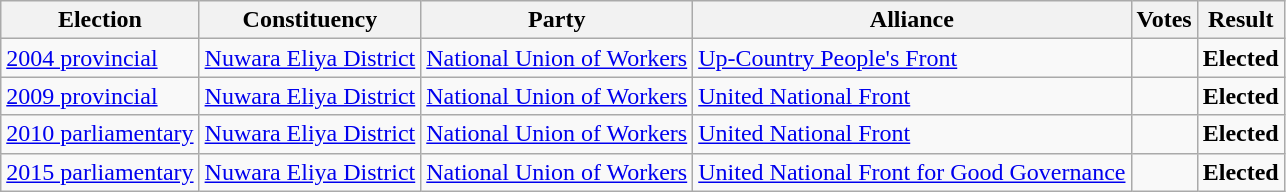<table class="wikitable" style="text-align:left;">
<tr>
<th scope=col>Election</th>
<th scope=col>Constituency</th>
<th scope=col>Party</th>
<th scope=col>Alliance</th>
<th scope=col>Votes</th>
<th scope=col>Result</th>
</tr>
<tr>
<td><a href='#'>2004 provincial</a></td>
<td><a href='#'>Nuwara Eliya District</a></td>
<td><a href='#'>National Union of Workers</a></td>
<td><a href='#'>Up-Country People's Front</a></td>
<td align=right></td>
<td><strong>Elected</strong></td>
</tr>
<tr>
<td><a href='#'>2009 provincial</a></td>
<td><a href='#'>Nuwara Eliya District</a></td>
<td><a href='#'>National Union of Workers</a></td>
<td><a href='#'>United National Front</a></td>
<td align=right></td>
<td><strong>Elected</strong></td>
</tr>
<tr>
<td><a href='#'>2010 parliamentary</a></td>
<td><a href='#'>Nuwara Eliya District</a></td>
<td><a href='#'>National Union of Workers</a></td>
<td><a href='#'>United National Front</a></td>
<td align=right></td>
<td><strong>Elected</strong></td>
</tr>
<tr>
<td><a href='#'>2015 parliamentary</a></td>
<td><a href='#'>Nuwara Eliya District</a></td>
<td><a href='#'>National Union of Workers</a></td>
<td><a href='#'>United National Front for Good Governance</a></td>
<td align=right></td>
<td><strong>Elected</strong></td>
</tr>
</table>
